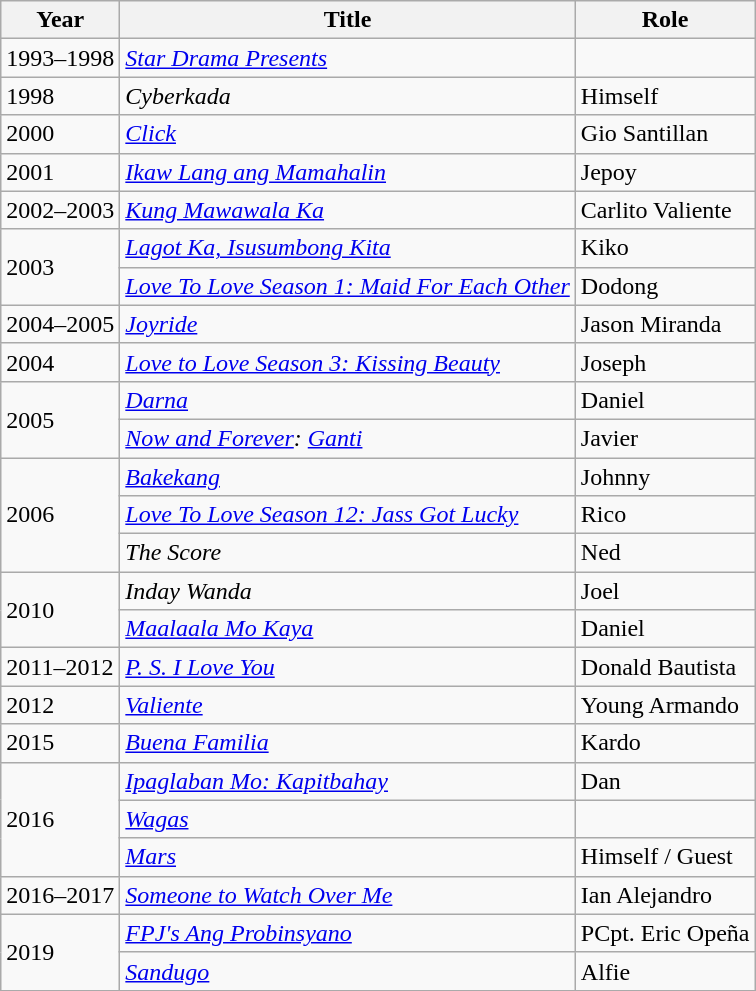<table class="wikitable sortable">
<tr>
<th>Year</th>
<th>Title</th>
<th>Role</th>
</tr>
<tr>
<td>1993–1998</td>
<td><em><a href='#'>Star Drama Presents</a></em></td>
<td></td>
</tr>
<tr>
<td>1998</td>
<td><em>Cyberkada</em></td>
<td>Himself</td>
</tr>
<tr>
<td>2000</td>
<td><em><a href='#'>Click</a></em></td>
<td>Gio Santillan</td>
</tr>
<tr>
<td>2001</td>
<td><em><a href='#'>Ikaw Lang ang Mamahalin</a></em></td>
<td>Jepoy</td>
</tr>
<tr>
<td>2002–2003</td>
<td><em><a href='#'>Kung Mawawala Ka</a></em></td>
<td>Carlito Valiente</td>
</tr>
<tr>
<td rowspan="2">2003</td>
<td><em><a href='#'>Lagot Ka, Isusumbong Kita</a></em></td>
<td>Kiko</td>
</tr>
<tr>
<td><em><a href='#'>Love To Love Season 1: Maid For Each Other</a></em></td>
<td>Dodong</td>
</tr>
<tr>
<td>2004–2005</td>
<td><em><a href='#'>Joyride</a></em></td>
<td>Jason Miranda</td>
</tr>
<tr>
<td>2004</td>
<td><em><a href='#'>Love to Love Season 3: Kissing Beauty</a></em></td>
<td>Joseph</td>
</tr>
<tr>
<td rowspan="2">2005</td>
<td><em><a href='#'>Darna</a></em></td>
<td>Daniel</td>
</tr>
<tr>
<td><em><a href='#'>Now and Forever</a>: <a href='#'>Ganti</a></em></td>
<td>Javier</td>
</tr>
<tr>
<td rowspan="3">2006</td>
<td><em><a href='#'>Bakekang</a></em></td>
<td>Johnny</td>
</tr>
<tr>
<td><em><a href='#'>Love To Love Season 12: Jass Got Lucky</a></em></td>
<td>Rico</td>
</tr>
<tr>
<td><em>The Score</em></td>
<td>Ned</td>
</tr>
<tr>
<td rowspan="2">2010</td>
<td><em>Inday Wanda</em></td>
<td>Joel</td>
</tr>
<tr>
<td><em><a href='#'>Maalaala Mo Kaya</a></em></td>
<td>Daniel</td>
</tr>
<tr>
<td>2011–2012</td>
<td><em><a href='#'>P. S. I Love You</a></em></td>
<td>Donald Bautista</td>
</tr>
<tr>
<td>2012</td>
<td><em><a href='#'>Valiente</a></em></td>
<td>Young Armando</td>
</tr>
<tr>
<td>2015</td>
<td><em><a href='#'>Buena Familia</a></em></td>
<td>Kardo</td>
</tr>
<tr>
<td rowspan="3">2016</td>
<td><em><a href='#'>Ipaglaban Mo: Kapitbahay</a></em></td>
<td>Dan</td>
</tr>
<tr>
<td><em><a href='#'>Wagas</a></em></td>
<td></td>
</tr>
<tr>
<td><em><a href='#'>Mars</a></em></td>
<td>Himself / Guest</td>
</tr>
<tr>
<td>2016–2017</td>
<td><em><a href='#'>Someone to Watch Over Me</a></em></td>
<td>Ian Alejandro</td>
</tr>
<tr>
<td rowspan="2">2019</td>
<td><em><a href='#'>FPJ's Ang Probinsyano</a></em></td>
<td>PCpt. Eric Opeña</td>
</tr>
<tr>
<td><em><a href='#'>Sandugo</a></em></td>
<td>Alfie</td>
</tr>
</table>
